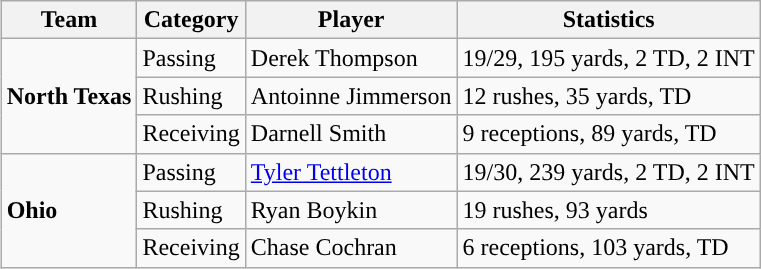<table class="wikitable" style="float: right;">
<tr>
<th>Team</th>
<th>Category</th>
<th>Player</th>
<th>Statistics</th>
</tr>
<tr>
<td rowspan=3><strong>North Texas</strong></td>
<td>Passing</td>
<td>Derek Thompson</td>
<td>19/29, 195 yards, 2 TD, 2 INT</td>
</tr>
<tr>
<td>Rushing</td>
<td>Antoinne Jimmerson</td>
<td>12 rushes, 35 yards, TD</td>
</tr>
<tr>
<td>Receiving</td>
<td>Darnell Smith</td>
<td>9 receptions, 89 yards, TD</td>
</tr>
<tr>
<td rowspan=3><strong>Ohio</strong></td>
<td>Passing</td>
<td><a href='#'>Tyler Tettleton</a></td>
<td>19/30, 239 yards, 2 TD, 2 INT</td>
</tr>
<tr>
<td>Rushing</td>
<td>Ryan Boykin</td>
<td>19 rushes, 93 yards</td>
</tr>
<tr>
<td>Receiving</td>
<td>Chase Cochran</td>
<td>6 receptions, 103 yards, TD</td>
</tr>
</table>
